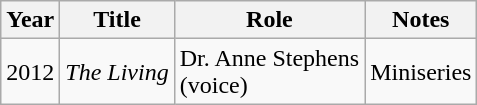<table class="wikitable sortable">
<tr>
<th>Year</th>
<th>Title</th>
<th>Role</th>
<th class="unsortable">Notes</th>
</tr>
<tr>
<td>2012</td>
<td><em>The Living</em></td>
<td>Dr. Anne Stephens<br>(voice)</td>
<td>Miniseries</td>
</tr>
</table>
